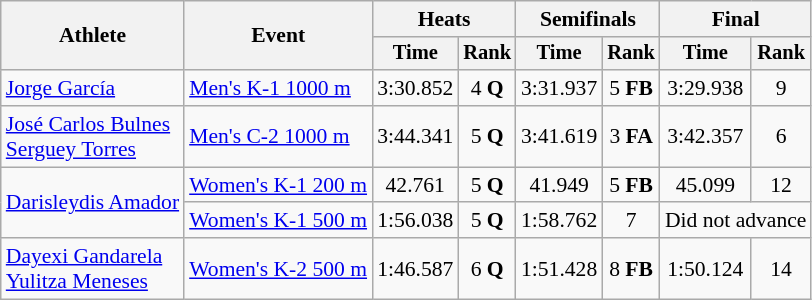<table class="wikitable" style="font-size:90%">
<tr>
<th rowspan=2>Athlete</th>
<th rowspan=2>Event</th>
<th colspan=2>Heats</th>
<th colspan=2>Semifinals</th>
<th colspan=2>Final</th>
</tr>
<tr style="font-size:95%">
<th>Time</th>
<th>Rank</th>
<th>Time</th>
<th>Rank</th>
<th>Time</th>
<th>Rank</th>
</tr>
<tr align=center>
<td align=left><a href='#'>Jorge García</a></td>
<td align=left><a href='#'>Men's K-1 1000 m</a></td>
<td>3:30.852</td>
<td>4 <strong>Q</strong></td>
<td>3:31.937</td>
<td>5 <strong>FB</strong></td>
<td>3:29.938</td>
<td>9</td>
</tr>
<tr align=center>
<td align=left><a href='#'>José Carlos Bulnes</a><br><a href='#'>Serguey Torres</a></td>
<td align=left><a href='#'>Men's C-2 1000 m</a></td>
<td>3:44.341</td>
<td>5 <strong>Q</strong></td>
<td>3:41.619</td>
<td>3 <strong>FA</strong></td>
<td>3:42.357</td>
<td>6</td>
</tr>
<tr align=center>
<td align=left rowspan=2><a href='#'>Darisleydis Amador</a></td>
<td align=left><a href='#'>Women's K-1 200 m</a></td>
<td>42.761</td>
<td>5 <strong>Q</strong></td>
<td>41.949</td>
<td>5 <strong>FB</strong></td>
<td>45.099</td>
<td>12</td>
</tr>
<tr align=center>
<td align=left><a href='#'>Women's K-1 500 m</a></td>
<td>1:56.038</td>
<td>5 <strong>Q</strong></td>
<td>1:58.762</td>
<td>7</td>
<td colspan=2>Did not advance</td>
</tr>
<tr align=center>
<td align=left><a href='#'>Dayexi Gandarela</a><br><a href='#'>Yulitza Meneses</a></td>
<td align=left><a href='#'>Women's K-2 500 m</a></td>
<td>1:46.587</td>
<td>6 <strong>Q</strong></td>
<td>1:51.428</td>
<td>8 <strong>FB</strong></td>
<td>1:50.124</td>
<td>14</td>
</tr>
</table>
